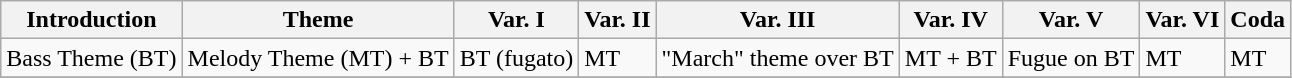<table class="wikitable">
<tr>
<th>Introduction</th>
<th>Theme</th>
<th>Var. I</th>
<th>Var. II</th>
<th>Var. III</th>
<th>Var. IV</th>
<th>Var. V</th>
<th>Var. VI</th>
<th>Coda</th>
</tr>
<tr>
<td>Bass Theme (BT)</td>
<td>Melody Theme (MT) + BT</td>
<td>BT (fugato)</td>
<td>MT</td>
<td>"March" theme over BT</td>
<td>MT + BT</td>
<td>Fugue on BT</td>
<td>MT</td>
<td>MT</td>
</tr>
<tr>
</tr>
</table>
